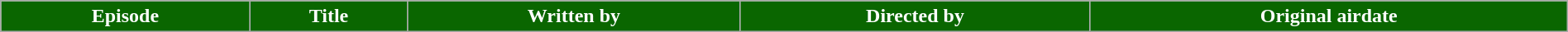<table class="wikitable plainrowheaders" style="width:100%;">
<tr style="color:#fff;">
<th style="background:#0A6600;">Episode</th>
<th style="background:#0A6600;">Title</th>
<th style="background:#0A6600;">Written by</th>
<th style="background:#0A6600;">Directed by</th>
<th style="background:#0A6600;">Original airdate<br>






</th>
</tr>
</table>
